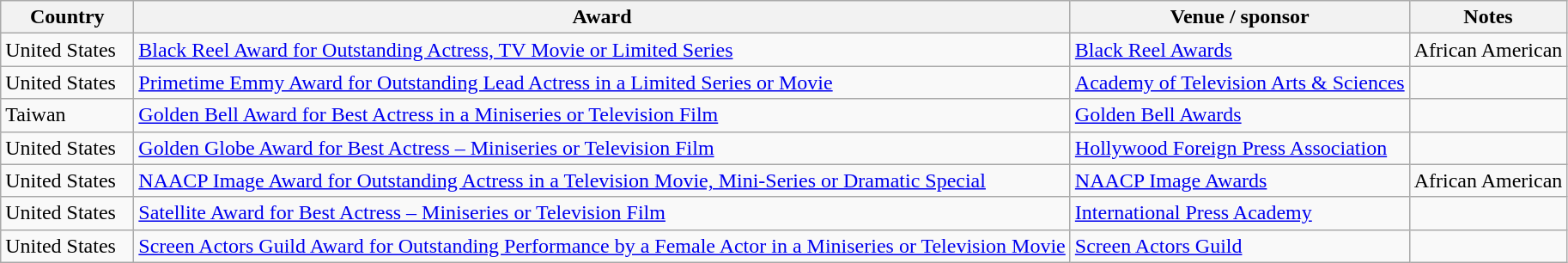<table class="wikitable sortable">
<tr>
<th style="width:6em;">Country</th>
<th>Award</th>
<th>Venue / sponsor</th>
<th>Notes</th>
</tr>
<tr>
<td>United States</td>
<td><a href='#'>Black Reel Award for Outstanding Actress, TV Movie or Limited Series</a></td>
<td><a href='#'>Black Reel Awards</a></td>
<td>African American</td>
</tr>
<tr>
<td>United States</td>
<td><a href='#'>Primetime Emmy Award for Outstanding Lead Actress in a Limited Series or Movie</a></td>
<td><a href='#'>Academy of Television Arts & Sciences</a></td>
<td></td>
</tr>
<tr>
<td>Taiwan</td>
<td><a href='#'>Golden Bell Award for Best Actress in a Miniseries or Television Film</a></td>
<td><a href='#'>Golden Bell Awards</a></td>
<td></td>
</tr>
<tr>
<td>United States</td>
<td><a href='#'>Golden Globe Award for Best Actress – Miniseries or Television Film</a></td>
<td><a href='#'>Hollywood Foreign Press Association</a></td>
<td></td>
</tr>
<tr>
<td>United States</td>
<td><a href='#'>NAACP Image Award for Outstanding Actress in a Television Movie, Mini-Series or Dramatic Special</a></td>
<td><a href='#'>NAACP Image Awards</a></td>
<td>African American</td>
</tr>
<tr>
<td>United States</td>
<td><a href='#'>Satellite Award for Best Actress – Miniseries or Television Film</a></td>
<td><a href='#'>International Press Academy</a></td>
<td></td>
</tr>
<tr>
<td>United States</td>
<td><a href='#'>Screen Actors Guild Award for Outstanding Performance by a Female Actor in a Miniseries or Television Movie</a></td>
<td><a href='#'>Screen Actors Guild</a></td>
<td></td>
</tr>
</table>
